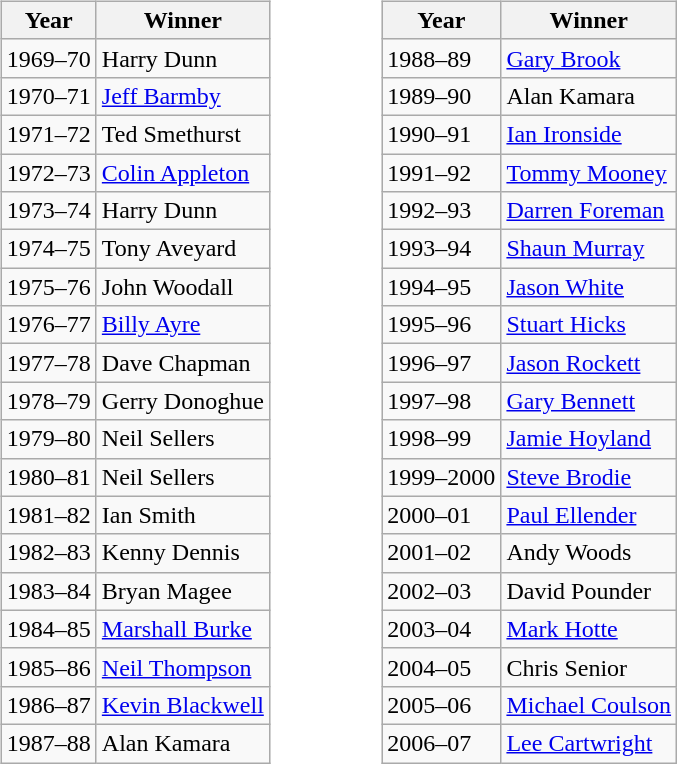<table>
<tr>
<td valign="top"><br><table class="wikitable">
<tr>
<th>Year</th>
<th>Winner</th>
</tr>
<tr>
<td>1969–70</td>
<td>Harry Dunn</td>
</tr>
<tr>
<td>1970–71</td>
<td><a href='#'>Jeff Barmby</a></td>
</tr>
<tr>
<td>1971–72</td>
<td>Ted Smethurst</td>
</tr>
<tr>
<td>1972–73</td>
<td><a href='#'>Colin Appleton</a></td>
</tr>
<tr>
<td>1973–74</td>
<td>Harry Dunn</td>
</tr>
<tr>
<td>1974–75</td>
<td>Tony Aveyard</td>
</tr>
<tr>
<td>1975–76</td>
<td>John Woodall</td>
</tr>
<tr>
<td>1976–77</td>
<td><a href='#'>Billy Ayre</a></td>
</tr>
<tr>
<td>1977–78</td>
<td>Dave Chapman</td>
</tr>
<tr>
<td>1978–79</td>
<td>Gerry Donoghue</td>
</tr>
<tr>
<td>1979–80</td>
<td>Neil Sellers</td>
</tr>
<tr>
<td>1980–81</td>
<td>Neil Sellers</td>
</tr>
<tr>
<td>1981–82</td>
<td>Ian Smith</td>
</tr>
<tr>
<td>1982–83</td>
<td>Kenny Dennis</td>
</tr>
<tr>
<td>1983–84</td>
<td>Bryan Magee</td>
</tr>
<tr>
<td>1984–85</td>
<td><a href='#'>Marshall Burke</a></td>
</tr>
<tr>
<td>1985–86</td>
<td><a href='#'>Neil Thompson</a></td>
</tr>
<tr>
<td>1986–87</td>
<td><a href='#'>Kevin Blackwell</a></td>
</tr>
<tr>
<td>1987–88</td>
<td>Alan Kamara</td>
</tr>
</table>
</td>
<td width="50"> </td>
<td valign="top"><br><table class="wikitable">
<tr>
<th>Year</th>
<th>Winner</th>
</tr>
<tr>
<td>1988–89</td>
<td><a href='#'>Gary Brook</a></td>
</tr>
<tr>
<td>1989–90</td>
<td>Alan Kamara</td>
</tr>
<tr>
<td>1990–91</td>
<td><a href='#'>Ian Ironside</a></td>
</tr>
<tr>
<td>1991–92</td>
<td><a href='#'>Tommy Mooney</a></td>
</tr>
<tr>
<td>1992–93</td>
<td><a href='#'>Darren Foreman</a></td>
</tr>
<tr>
<td>1993–94</td>
<td><a href='#'>Shaun Murray</a></td>
</tr>
<tr>
<td>1994–95</td>
<td><a href='#'>Jason White</a></td>
</tr>
<tr>
<td>1995–96</td>
<td><a href='#'>Stuart Hicks</a></td>
</tr>
<tr>
<td>1996–97</td>
<td><a href='#'>Jason Rockett</a></td>
</tr>
<tr>
<td>1997–98</td>
<td><a href='#'>Gary Bennett</a></td>
</tr>
<tr>
<td>1998–99</td>
<td><a href='#'>Jamie Hoyland</a></td>
</tr>
<tr>
<td>1999–2000</td>
<td><a href='#'>Steve Brodie</a></td>
</tr>
<tr>
<td>2000–01</td>
<td><a href='#'>Paul Ellender</a></td>
</tr>
<tr>
<td>2001–02</td>
<td>Andy Woods</td>
</tr>
<tr>
<td>2002–03</td>
<td>David Pounder</td>
</tr>
<tr>
<td>2003–04</td>
<td><a href='#'>Mark Hotte</a></td>
</tr>
<tr>
<td>2004–05</td>
<td>Chris Senior</td>
</tr>
<tr>
<td>2005–06</td>
<td><a href='#'>Michael Coulson</a></td>
</tr>
<tr>
<td>2006–07</td>
<td><a href='#'>Lee Cartwright</a></td>
</tr>
</table>
</td>
</tr>
</table>
